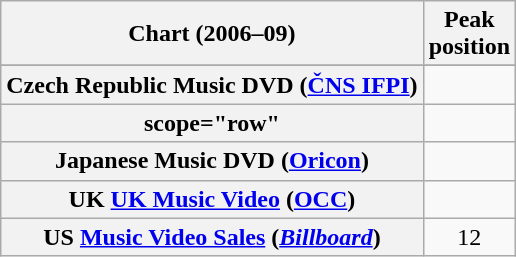<table class="wikitable sortable plainrowheaders">
<tr>
<th>Chart (2006–09)</th>
<th>Peak<br>position</th>
</tr>
<tr>
</tr>
<tr>
<th scope="row">Czech Republic Music DVD (<a href='#'>ČNS IFPI</a>)</th>
<td></td>
</tr>
<tr>
<th>scope="row"</th>
</tr>
<tr>
<th scope="row">Japanese Music DVD (<a href='#'>Oricon</a>)</th>
<td></td>
</tr>
<tr>
<th scope="row">UK <a href='#'>UK Music Video</a> (<a href='#'>OCC</a>)</th>
<td></td>
</tr>
<tr>
<th scope="row">US <a href='#'>Music Video Sales</a> (<em><a href='#'>Billboard</a></em>)</th>
<td align="center">12</td>
</tr>
</table>
